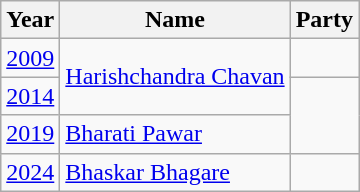<table class="wikitable">
<tr>
<th>Year</th>
<th>Name</th>
<th colspan="2">Party</th>
</tr>
<tr>
<td><a href='#'>2009</a></td>
<td rowspan="2"><a href='#'>Harishchandra Chavan</a></td>
<td></td>
</tr>
<tr>
<td><a href='#'>2014</a></td>
</tr>
<tr>
<td><a href='#'>2019</a></td>
<td><a href='#'>Bharati Pawar</a></td>
</tr>
<tr>
<td><a href='#'>2024</a></td>
<td rowspan="2"><a href='#'>Bhaskar Bhagare</a></td>
<td></td>
</tr>
</table>
